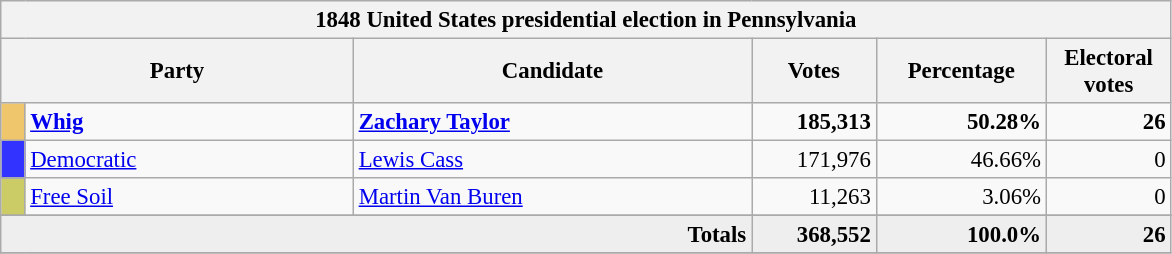<table class="wikitable" style="font-size: 95%;">
<tr>
<th colspan="6">1848 United States presidential election in Pennsylvania</th>
</tr>
<tr>
<th colspan="2" style="width: 15em">Party</th>
<th style="width: 17em">Candidate</th>
<th style="width: 5em">Votes</th>
<th style="width: 7em">Percentage</th>
<th style="width: 5em">Electoral votes</th>
</tr>
<tr>
<th style="background-color:#F0C66D; width: 3px"></th>
<td style="width: 130px"><strong><a href='#'>Whig</a></strong></td>
<td><strong><a href='#'>Zachary Taylor</a></strong></td>
<td align="right"><strong>185,313</strong></td>
<td align="right"><strong>50.28%</strong></td>
<td align="right"><strong>26</strong></td>
</tr>
<tr>
<th style="background-color:#3333FF; width: 3px"></th>
<td style="width: 130px"><a href='#'>Democratic</a></td>
<td><a href='#'>Lewis Cass</a></td>
<td align="right">171,976</td>
<td align="right">46.66%</td>
<td align="right">0</td>
</tr>
<tr>
<th style="background-color:#CCCC66; width: 3px"></th>
<td style="width: 130px"><a href='#'>Free Soil</a></td>
<td><a href='#'>Martin Van Buren</a></td>
<td align="right">11,263</td>
<td align="right">3.06%</td>
<td align="right">0</td>
</tr>
<tr>
</tr>
<tr bgcolor="#EEEEEE">
<td colspan="3" align="right"><strong>Totals</strong></td>
<td align="right"><strong>368,552</strong></td>
<td align="right"><strong>100.0%</strong></td>
<td align="right"><strong>26</strong></td>
</tr>
<tr>
</tr>
</table>
